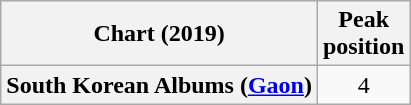<table class="wikitable plainrowheaders" style="text-align:center">
<tr>
<th scope="col">Chart (2019)</th>
<th scope="col">Peak<br> position</th>
</tr>
<tr>
<th scope="row">South Korean Albums (<a href='#'>Gaon</a>)</th>
<td>4</td>
</tr>
</table>
